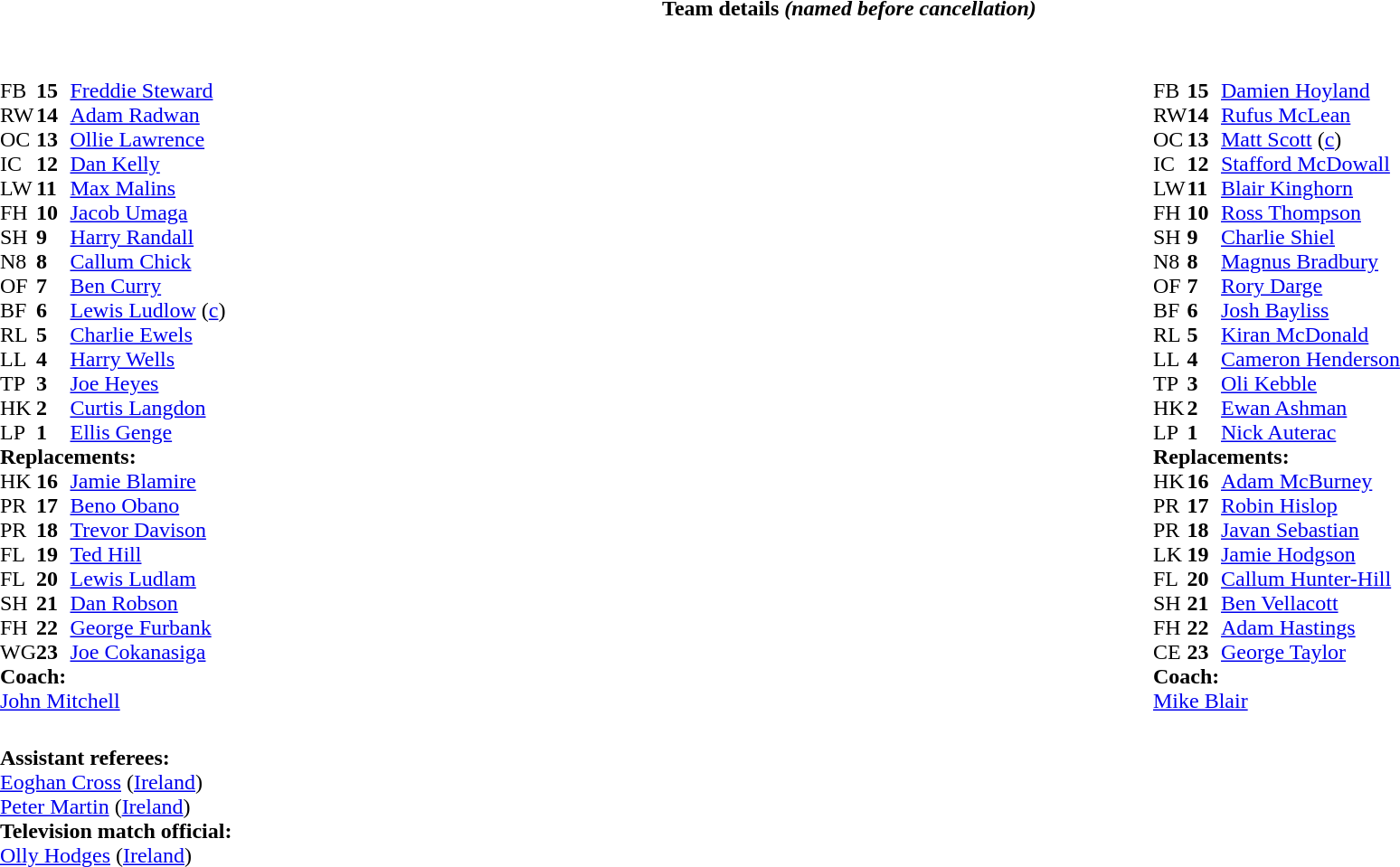<table border="0" style="width:100%;" class="collapsible collapsed">
<tr>
<th>Team details <em>(named before cancellation)</em></th>
</tr>
<tr>
<td><br><table style="width:100%;">
<tr>
<td style="vertical-align:top; width:50%;"><br><table style="font-size: 100%" cellspacing="0" cellpadding="0">
<tr>
<th width="25"></th>
<th width="25"></th>
</tr>
<tr>
<td>FB</td>
<td><strong>15</strong></td>
<td><a href='#'>Freddie Steward</a></td>
</tr>
<tr>
<td>RW</td>
<td><strong>14</strong></td>
<td><a href='#'>Adam Radwan</a></td>
</tr>
<tr>
<td>OC</td>
<td><strong>13</strong></td>
<td><a href='#'>Ollie Lawrence</a></td>
</tr>
<tr>
<td>IC</td>
<td><strong>12</strong></td>
<td><a href='#'>Dan Kelly</a></td>
</tr>
<tr>
<td>LW</td>
<td><strong>11</strong></td>
<td><a href='#'>Max Malins</a></td>
</tr>
<tr>
<td>FH</td>
<td><strong>10</strong></td>
<td><a href='#'>Jacob Umaga</a></td>
</tr>
<tr>
<td>SH</td>
<td><strong>9</strong></td>
<td><a href='#'>Harry Randall</a></td>
</tr>
<tr>
<td>N8</td>
<td><strong>8</strong></td>
<td><a href='#'>Callum Chick</a></td>
</tr>
<tr>
<td>OF</td>
<td><strong>7</strong></td>
<td><a href='#'>Ben Curry</a></td>
</tr>
<tr>
<td>BF</td>
<td><strong>6</strong></td>
<td><a href='#'>Lewis Ludlow</a> (<a href='#'>c</a>)</td>
</tr>
<tr>
<td>RL</td>
<td><strong>5</strong></td>
<td><a href='#'>Charlie Ewels</a></td>
</tr>
<tr>
<td>LL</td>
<td><strong>4</strong></td>
<td><a href='#'>Harry Wells</a></td>
</tr>
<tr>
<td>TP</td>
<td><strong>3</strong></td>
<td><a href='#'>Joe Heyes</a></td>
</tr>
<tr>
<td>HK</td>
<td><strong>2</strong></td>
<td><a href='#'>Curtis Langdon</a></td>
</tr>
<tr>
<td>LP</td>
<td><strong>1</strong></td>
<td><a href='#'>Ellis Genge</a></td>
</tr>
<tr>
<td colspan="3"><strong>Replacements:</strong></td>
</tr>
<tr>
<td>HK</td>
<td><strong>16</strong></td>
<td><a href='#'>Jamie Blamire</a></td>
</tr>
<tr>
<td>PR</td>
<td><strong>17</strong></td>
<td><a href='#'>Beno Obano</a></td>
</tr>
<tr>
<td>PR</td>
<td><strong>18</strong></td>
<td><a href='#'>Trevor Davison</a></td>
</tr>
<tr>
<td>FL</td>
<td><strong>19</strong></td>
<td><a href='#'>Ted Hill</a></td>
</tr>
<tr>
<td>FL</td>
<td><strong>20</strong></td>
<td><a href='#'>Lewis Ludlam</a></td>
</tr>
<tr>
<td>SH</td>
<td><strong>21</strong></td>
<td><a href='#'>Dan Robson</a></td>
</tr>
<tr>
<td>FH</td>
<td><strong>22</strong></td>
<td><a href='#'>George Furbank</a></td>
</tr>
<tr>
<td>WG</td>
<td><strong>23</strong></td>
<td><a href='#'>Joe Cokanasiga</a></td>
</tr>
<tr>
<td colspan="3"><strong>Coach:</strong></td>
</tr>
<tr>
<td colspan="4"> <a href='#'>John Mitchell</a></td>
</tr>
</table>
</td>
<td style="vertical-align:top"></td>
<td style="vertical-align:top; width:50%;"><br><table cellspacing="0" cellpadding="0" style="font-size:100%; margin:auto;">
<tr>
<th width="25"></th>
<th width="25"></th>
</tr>
<tr>
<td>FB</td>
<td><strong>15</strong></td>
<td><a href='#'>Damien Hoyland</a></td>
</tr>
<tr>
<td>RW</td>
<td><strong>14</strong></td>
<td><a href='#'>Rufus McLean</a></td>
</tr>
<tr>
<td>OC</td>
<td><strong>13</strong></td>
<td><a href='#'>Matt Scott</a> (<a href='#'>c</a>)</td>
</tr>
<tr>
<td>IC</td>
<td><strong>12</strong></td>
<td><a href='#'>Stafford McDowall</a></td>
</tr>
<tr>
<td>LW</td>
<td><strong>11</strong></td>
<td><a href='#'>Blair Kinghorn</a></td>
</tr>
<tr>
<td>FH</td>
<td><strong>10</strong></td>
<td><a href='#'>Ross Thompson</a></td>
</tr>
<tr>
<td>SH</td>
<td><strong>9</strong></td>
<td><a href='#'>Charlie Shiel</a></td>
</tr>
<tr>
<td>N8</td>
<td><strong>8</strong></td>
<td><a href='#'>Magnus Bradbury</a></td>
</tr>
<tr>
<td>OF</td>
<td><strong>7</strong></td>
<td><a href='#'>Rory Darge</a></td>
</tr>
<tr>
<td>BF</td>
<td><strong>6</strong></td>
<td><a href='#'>Josh Bayliss</a></td>
</tr>
<tr>
<td>RL</td>
<td><strong>5</strong></td>
<td><a href='#'>Kiran McDonald</a></td>
</tr>
<tr>
<td>LL</td>
<td><strong>4</strong></td>
<td><a href='#'>Cameron Henderson</a></td>
</tr>
<tr>
<td>TP</td>
<td><strong>3</strong></td>
<td><a href='#'>Oli Kebble</a></td>
</tr>
<tr>
<td>HK</td>
<td><strong>2</strong></td>
<td><a href='#'>Ewan Ashman</a></td>
</tr>
<tr>
<td>LP</td>
<td><strong>1</strong></td>
<td><a href='#'>Nick Auterac</a></td>
</tr>
<tr>
<td colspan="3"><strong>Replacements:</strong></td>
</tr>
<tr>
<td>HK</td>
<td><strong>16</strong></td>
<td><a href='#'>Adam McBurney</a></td>
</tr>
<tr>
<td>PR</td>
<td><strong>17</strong></td>
<td><a href='#'>Robin Hislop</a></td>
</tr>
<tr>
<td>PR</td>
<td><strong>18</strong></td>
<td><a href='#'>Javan Sebastian</a></td>
</tr>
<tr>
<td>LK</td>
<td><strong>19</strong></td>
<td><a href='#'>Jamie Hodgson</a></td>
</tr>
<tr>
<td>FL</td>
<td><strong>20</strong></td>
<td><a href='#'>Callum Hunter-Hill</a></td>
</tr>
<tr>
<td>SH</td>
<td><strong>21</strong></td>
<td><a href='#'>Ben Vellacott</a></td>
</tr>
<tr>
<td>FH</td>
<td><strong>22</strong></td>
<td><a href='#'>Adam Hastings</a></td>
</tr>
<tr>
<td>CE</td>
<td><strong>23</strong></td>
<td><a href='#'>George Taylor</a></td>
</tr>
<tr>
<td colspan="3"><strong>Coach:</strong></td>
</tr>
<tr>
<td colspan="4"> <a href='#'>Mike Blair</a></td>
</tr>
</table>
</td>
</tr>
</table>
<table style="width:100%">
<tr>
<td><br><strong>Assistant referees:</strong>
<br><a href='#'>Eoghan Cross</a> (<a href='#'>Ireland</a>)
<br><a href='#'>Peter Martin</a> (<a href='#'>Ireland</a>)
<br><strong>Television match official:</strong>
<br><a href='#'>Olly Hodges</a> (<a href='#'>Ireland</a>)</td>
</tr>
</table>
</td>
</tr>
</table>
